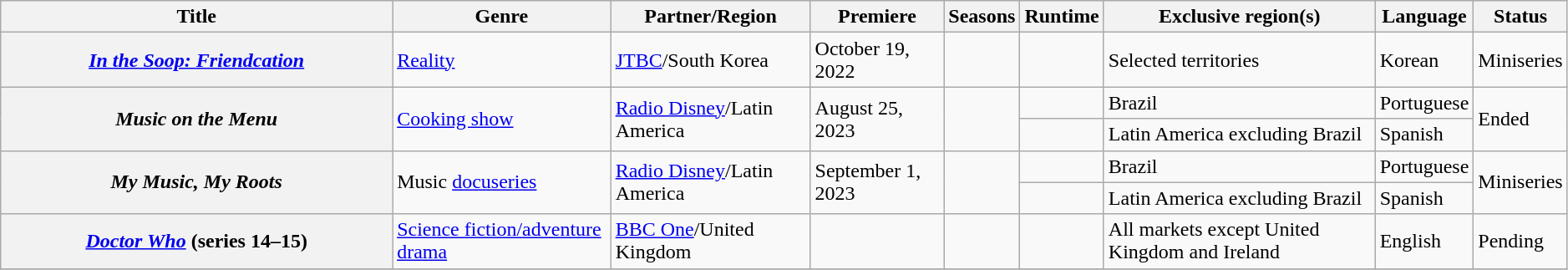<table class="wikitable plainrowheaders sortable" style="width:99%;">
<tr>
<th scope="col" style="width:25%;">Title</th>
<th scope="col">Genre</th>
<th scope="col">Partner/Region</th>
<th scope="col">Premiere</th>
<th scope="col">Seasons</th>
<th scope="col">Runtime</th>
<th scope="col">Exclusive region(s)</th>
<th scope="col">Language</th>
<th scope="col">Status</th>
</tr>
<tr>
<th scope="row"><em><a href='#'>In the Soop: Friendcation</a></em></th>
<td><a href='#'>Reality</a></td>
<td><a href='#'>JTBC</a>/South Korea</td>
<td>October 19, 2022</td>
<td></td>
<td></td>
<td>Selected territories</td>
<td>Korean</td>
<td>Miniseries</td>
</tr>
<tr>
<th scope="row" rowspan="2"><em>Music on the Menu</em></th>
<td rowspan="2"><a href='#'>Cooking show</a></td>
<td rowspan="2"><a href='#'>Radio Disney</a>/Latin America</td>
<td rowspan="2">August 25, 2023</td>
<td rowspan="2"></td>
<td></td>
<td>Brazil</td>
<td>Portuguese</td>
<td rowspan="2">Ended</td>
</tr>
<tr>
<td></td>
<td>Latin America excluding Brazil</td>
<td>Spanish</td>
</tr>
<tr>
<th scope="row" rowspan="2"><em>My Music, My Roots</em></th>
<td rowspan="2">Music <a href='#'>docuseries</a></td>
<td rowspan="2"><a href='#'>Radio Disney</a>/Latin America</td>
<td rowspan="2">September 1, 2023</td>
<td rowspan="2"></td>
<td></td>
<td>Brazil</td>
<td>Portuguese</td>
<td rowspan="2">Miniseries</td>
</tr>
<tr>
<td></td>
<td>Latin America excluding Brazil</td>
<td>Spanish</td>
</tr>
<tr>
<th scope="row"><em><a href='#'>Doctor Who</a></em> (series 14–15)</th>
<td><a href='#'>Science fiction/</a><a href='#'>adventure</a> <a href='#'>drama</a></td>
<td><a href='#'>BBC One</a>/United Kingdom</td>
<td></td>
<td></td>
<td></td>
<td>All markets except United Kingdom and Ireland</td>
<td>English</td>
<td>Pending</td>
</tr>
<tr>
</tr>
</table>
